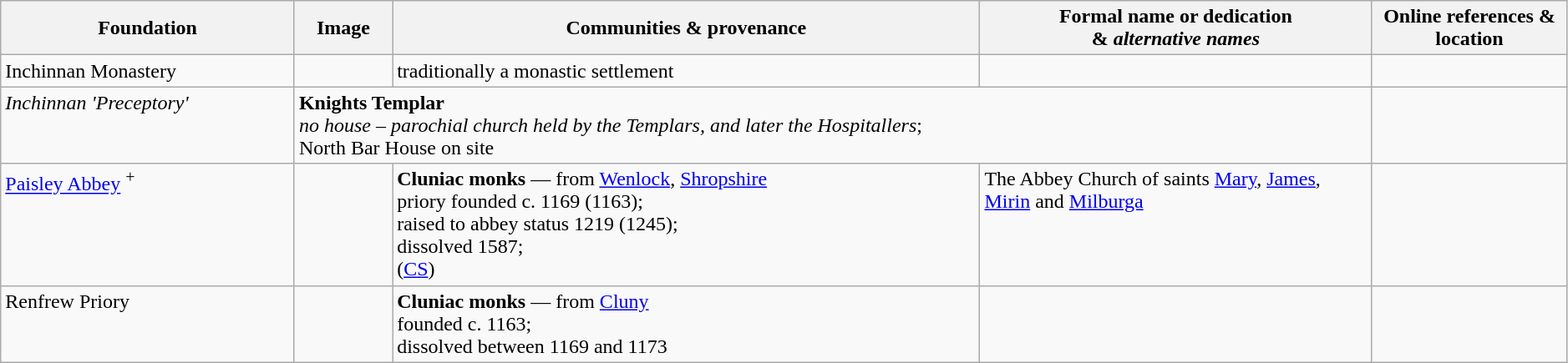<table width=99% class="wikitable">
<tr>
<th width = 15%>Foundation</th>
<th width = 5%>Image</th>
<th width = 30%>Communities & provenance</th>
<th width = 20%>Formal name or dedication <br>& <em>alternative names</em></th>
<th width = 10%>Online references & location</th>
</tr>
<tr valign=top>
<td>Inchinnan Monastery</td>
<td></td>
<td>traditionally a monastic settlement</td>
<td></td>
<td></td>
</tr>
<tr valign=top>
<td><em>Inchinnan 'Preceptory' </em></td>
<td colspan=3><strong>Knights Templar</strong><br><em>no house – parochial church held by the Templars, and later the Hospitallers</em>;<br>North Bar House on site</td>
<td><br></td>
</tr>
<tr valign=top>
<td><a href='#'>Paisley Abbey</a> <sup>+</sup></td>
<td></td>
<td><strong>Cluniac monks</strong> — from <a href='#'>Wenlock</a>, <a href='#'>Shropshire</a><br>priory founded c. 1169 (1163);<br>raised to abbey status 1219 (1245);<br>dissolved 1587;<br>(<a href='#'>CS</a>)</td>
<td>The Abbey Church of saints <a href='#'>Mary</a>, <a href='#'>James</a>, <a href='#'>Mirin</a> and <a href='#'>Milburga</a></td>
<td><br></td>
</tr>
<tr valign=top>
<td>Renfrew Priory</td>
<td></td>
<td><strong>Cluniac monks</strong> — from <a href='#'>Cluny</a><br>founded c. 1163;<br>dissolved between 1169 and 1173</td>
<td></td>
<td><br></td>
</tr>
</table>
